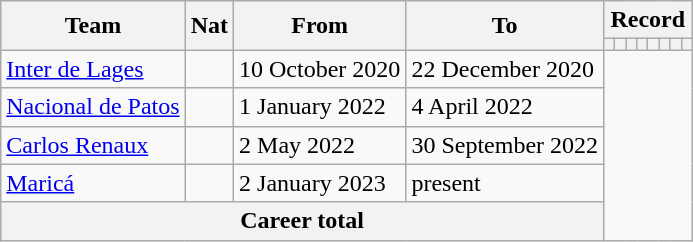<table class="wikitable" style="text-align: center">
<tr>
<th rowspan=2>Team</th>
<th rowspan=2>Nat</th>
<th rowspan=2>From</th>
<th rowspan=2>To</th>
<th colspan="8">Record</th>
</tr>
<tr>
<th></th>
<th></th>
<th></th>
<th></th>
<th></th>
<th></th>
<th></th>
<th></th>
</tr>
<tr>
<td align=left><a href='#'>Inter de Lages</a></td>
<td></td>
<td align=left>10 October 2020</td>
<td align=left>22 December 2020<br></td>
</tr>
<tr>
<td align=left><a href='#'>Nacional de Patos</a></td>
<td></td>
<td align=left>1 January 2022</td>
<td align=left>4 April 2022<br></td>
</tr>
<tr>
<td align=left><a href='#'>Carlos Renaux</a></td>
<td></td>
<td align=left>2 May 2022</td>
<td align=left>30 September 2022<br></td>
</tr>
<tr>
<td align=left><a href='#'>Maricá</a></td>
<td></td>
<td align=left>2 January 2023</td>
<td align=left>present<br></td>
</tr>
<tr>
<th colspan=4>Career total<br></th>
</tr>
</table>
